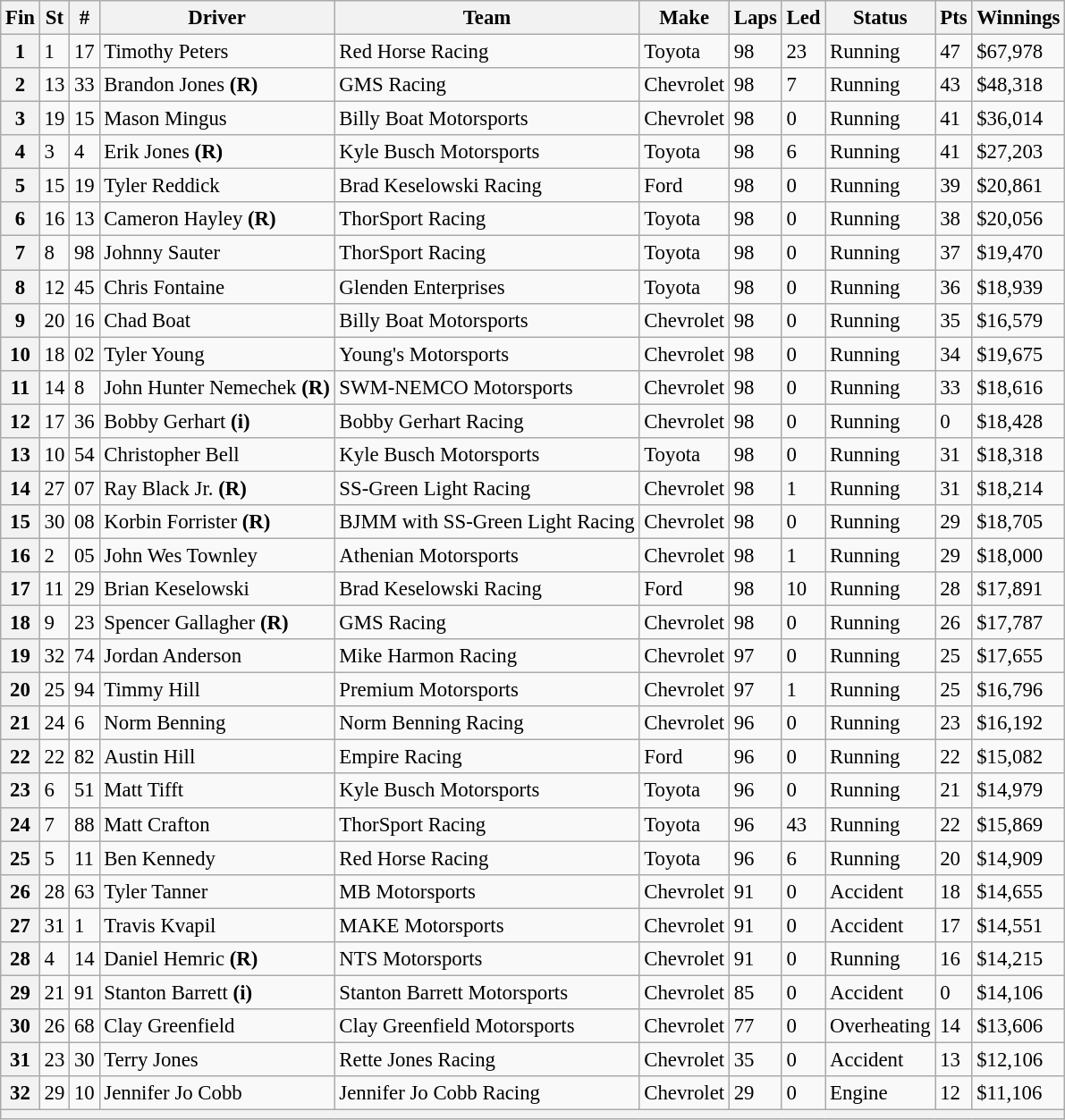<table class="wikitable" style="font-size:95%">
<tr>
<th>Fin</th>
<th>St</th>
<th>#</th>
<th>Driver</th>
<th>Team</th>
<th>Make</th>
<th>Laps</th>
<th>Led</th>
<th>Status</th>
<th>Pts</th>
<th>Winnings</th>
</tr>
<tr>
<th>1</th>
<td>1</td>
<td>17</td>
<td>Timothy Peters</td>
<td>Red Horse Racing</td>
<td>Toyota</td>
<td>98</td>
<td>23</td>
<td>Running</td>
<td>47</td>
<td>$67,978</td>
</tr>
<tr>
<th>2</th>
<td>13</td>
<td>33</td>
<td>Brandon Jones <strong>(R)</strong></td>
<td>GMS Racing</td>
<td>Chevrolet</td>
<td>98</td>
<td>7</td>
<td>Running</td>
<td>43</td>
<td>$48,318</td>
</tr>
<tr>
<th>3</th>
<td>19</td>
<td>15</td>
<td>Mason Mingus</td>
<td>Billy Boat Motorsports</td>
<td>Chevrolet</td>
<td>98</td>
<td>0</td>
<td>Running</td>
<td>41</td>
<td>$36,014</td>
</tr>
<tr>
<th>4</th>
<td>3</td>
<td>4</td>
<td>Erik Jones <strong>(R)</strong></td>
<td>Kyle Busch Motorsports</td>
<td>Toyota</td>
<td>98</td>
<td>6</td>
<td>Running</td>
<td>41</td>
<td>$27,203</td>
</tr>
<tr>
<th>5</th>
<td>15</td>
<td>19</td>
<td>Tyler Reddick</td>
<td>Brad Keselowski Racing</td>
<td>Ford</td>
<td>98</td>
<td>0</td>
<td>Running</td>
<td>39</td>
<td>$20,861</td>
</tr>
<tr>
<th>6</th>
<td>16</td>
<td>13</td>
<td>Cameron Hayley <strong>(R)</strong></td>
<td>ThorSport Racing</td>
<td>Toyota</td>
<td>98</td>
<td>0</td>
<td>Running</td>
<td>38</td>
<td>$20,056</td>
</tr>
<tr>
<th>7</th>
<td>8</td>
<td>98</td>
<td>Johnny Sauter</td>
<td>ThorSport Racing</td>
<td>Toyota</td>
<td>98</td>
<td>0</td>
<td>Running</td>
<td>37</td>
<td>$19,470</td>
</tr>
<tr>
<th>8</th>
<td>12</td>
<td>45</td>
<td>Chris Fontaine</td>
<td>Glenden Enterprises</td>
<td>Toyota</td>
<td>98</td>
<td>0</td>
<td>Running</td>
<td>36</td>
<td>$18,939</td>
</tr>
<tr>
<th>9</th>
<td>20</td>
<td>16</td>
<td>Chad Boat</td>
<td>Billy Boat Motorsports</td>
<td>Chevrolet</td>
<td>98</td>
<td>0</td>
<td>Running</td>
<td>35</td>
<td>$16,579</td>
</tr>
<tr>
<th>10</th>
<td>18</td>
<td>02</td>
<td>Tyler Young</td>
<td>Young's Motorsports</td>
<td>Chevrolet</td>
<td>98</td>
<td>0</td>
<td>Running</td>
<td>34</td>
<td>$19,675</td>
</tr>
<tr>
<th>11</th>
<td>14</td>
<td>8</td>
<td>John Hunter Nemechek <strong>(R)</strong></td>
<td>SWM-NEMCO Motorsports</td>
<td>Chevrolet</td>
<td>98</td>
<td>0</td>
<td>Running</td>
<td>33</td>
<td>$18,616</td>
</tr>
<tr>
<th>12</th>
<td>17</td>
<td>36</td>
<td>Bobby Gerhart <strong>(i)</strong></td>
<td>Bobby Gerhart Racing</td>
<td>Chevrolet</td>
<td>98</td>
<td>0</td>
<td>Running</td>
<td>0</td>
<td>$18,428</td>
</tr>
<tr>
<th>13</th>
<td>10</td>
<td>54</td>
<td>Christopher Bell</td>
<td>Kyle Busch Motorsports</td>
<td>Toyota</td>
<td>98</td>
<td>0</td>
<td>Running</td>
<td>31</td>
<td>$18,318</td>
</tr>
<tr>
<th>14</th>
<td>27</td>
<td>07</td>
<td>Ray Black Jr. <strong>(R)</strong></td>
<td>SS-Green Light Racing</td>
<td>Chevrolet</td>
<td>98</td>
<td>1</td>
<td>Running</td>
<td>31</td>
<td>$18,214</td>
</tr>
<tr>
<th>15</th>
<td>30</td>
<td>08</td>
<td>Korbin Forrister <strong>(R)</strong></td>
<td>BJMM with SS-Green Light Racing</td>
<td>Chevrolet</td>
<td>98</td>
<td>0</td>
<td>Running</td>
<td>29</td>
<td>$18,705</td>
</tr>
<tr>
<th>16</th>
<td>2</td>
<td>05</td>
<td>John Wes Townley</td>
<td>Athenian Motorsports</td>
<td>Chevrolet</td>
<td>98</td>
<td>1</td>
<td>Running</td>
<td>29</td>
<td>$18,000</td>
</tr>
<tr>
<th>17</th>
<td>11</td>
<td>29</td>
<td>Brian Keselowski</td>
<td>Brad Keselowski Racing</td>
<td>Ford</td>
<td>98</td>
<td>10</td>
<td>Running</td>
<td>28</td>
<td>$17,891</td>
</tr>
<tr>
<th>18</th>
<td>9</td>
<td>23</td>
<td>Spencer Gallagher <strong>(R)</strong></td>
<td>GMS Racing</td>
<td>Chevrolet</td>
<td>98</td>
<td>0</td>
<td>Running</td>
<td>26</td>
<td>$17,787</td>
</tr>
<tr>
<th>19</th>
<td>32</td>
<td>74</td>
<td>Jordan Anderson</td>
<td>Mike Harmon Racing</td>
<td>Chevrolet</td>
<td>97</td>
<td>0</td>
<td>Running</td>
<td>25</td>
<td>$17,655</td>
</tr>
<tr>
<th>20</th>
<td>25</td>
<td>94</td>
<td>Timmy Hill</td>
<td>Premium Motorsports</td>
<td>Chevrolet</td>
<td>97</td>
<td>1</td>
<td>Running</td>
<td>25</td>
<td>$16,796</td>
</tr>
<tr>
<th>21</th>
<td>24</td>
<td>6</td>
<td>Norm Benning</td>
<td>Norm Benning Racing</td>
<td>Chevrolet</td>
<td>96</td>
<td>0</td>
<td>Running</td>
<td>23</td>
<td>$16,192</td>
</tr>
<tr>
<th>22</th>
<td>22</td>
<td>82</td>
<td>Austin Hill</td>
<td>Empire Racing</td>
<td>Ford</td>
<td>96</td>
<td>0</td>
<td>Running</td>
<td>22</td>
<td>$15,082</td>
</tr>
<tr>
<th>23</th>
<td>6</td>
<td>51</td>
<td>Matt Tifft</td>
<td>Kyle Busch Motorsports</td>
<td>Toyota</td>
<td>96</td>
<td>0</td>
<td>Running</td>
<td>21</td>
<td>$14,979</td>
</tr>
<tr>
<th>24</th>
<td>7</td>
<td>88</td>
<td>Matt Crafton</td>
<td>ThorSport Racing</td>
<td>Toyota</td>
<td>96</td>
<td>43</td>
<td>Running</td>
<td>22</td>
<td>$15,869</td>
</tr>
<tr>
<th>25</th>
<td>5</td>
<td>11</td>
<td>Ben Kennedy</td>
<td>Red Horse Racing</td>
<td>Toyota</td>
<td>96</td>
<td>6</td>
<td>Running</td>
<td>20</td>
<td>$14,909</td>
</tr>
<tr>
<th>26</th>
<td>28</td>
<td>63</td>
<td>Tyler Tanner</td>
<td>MB Motorsports</td>
<td>Chevrolet</td>
<td>91</td>
<td>0</td>
<td>Accident</td>
<td>18</td>
<td>$14,655</td>
</tr>
<tr>
<th>27</th>
<td>31</td>
<td>1</td>
<td>Travis Kvapil</td>
<td>MAKE Motorsports</td>
<td>Chevrolet</td>
<td>91</td>
<td>0</td>
<td>Accident</td>
<td>17</td>
<td>$14,551</td>
</tr>
<tr>
<th>28</th>
<td>4</td>
<td>14</td>
<td>Daniel Hemric <strong>(R)</strong></td>
<td>NTS Motorsports</td>
<td>Chevrolet</td>
<td>91</td>
<td>0</td>
<td>Running</td>
<td>16</td>
<td>$14,215</td>
</tr>
<tr>
<th>29</th>
<td>21</td>
<td>91</td>
<td>Stanton Barrett <strong>(i)</strong></td>
<td>Stanton Barrett Motorsports</td>
<td>Chevrolet</td>
<td>85</td>
<td>0</td>
<td>Accident</td>
<td>0</td>
<td>$14,106</td>
</tr>
<tr>
<th>30</th>
<td>26</td>
<td>68</td>
<td>Clay Greenfield</td>
<td>Clay Greenfield Motorsports</td>
<td>Chevrolet</td>
<td>77</td>
<td>0</td>
<td>Overheating</td>
<td>14</td>
<td>$13,606</td>
</tr>
<tr>
<th>31</th>
<td>23</td>
<td>30</td>
<td>Terry Jones</td>
<td>Rette Jones Racing</td>
<td>Chevrolet</td>
<td>35</td>
<td>0</td>
<td>Accident</td>
<td>13</td>
<td>$12,106</td>
</tr>
<tr>
<th>32</th>
<td>29</td>
<td>10</td>
<td>Jennifer Jo Cobb</td>
<td>Jennifer Jo Cobb Racing</td>
<td>Chevrolet</td>
<td>29</td>
<td>0</td>
<td>Engine</td>
<td>12</td>
<td>$11,106</td>
</tr>
<tr>
<th colspan="11"></th>
</tr>
</table>
